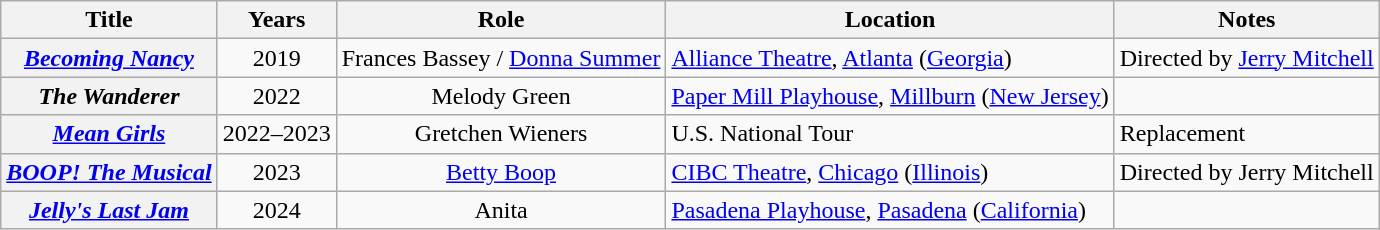<table class="wikitable plainrowheaders sortable">
<tr>
<th scope="col">Title</th>
<th scope="col">Years</th>
<th scope="col">Role</th>
<th scope="col">Location</th>
<th scope="col">Notes</th>
</tr>
<tr>
<th scope="row"><a href='#'><em>Becoming Nancy</em></a></th>
<td style="text-align:center;">2019</td>
<td style="text-align:center;">Frances Bassey / <a href='#'>Donna Summer</a></td>
<td><a href='#'>Alliance Theatre</a>, <a href='#'>Atlanta</a> (<a href='#'>Georgia</a>)</td>
<td>Directed by <a href='#'>Jerry Mitchell</a></td>
</tr>
<tr>
<th scope="row"><em>The Wanderer</em></th>
<td style="text-align:center;">2022</td>
<td style="text-align:center;">Melody Green</td>
<td><a href='#'>Paper Mill Playhouse</a>, <a href='#'>Millburn</a> (<a href='#'>New Jersey</a>)</td>
<td></td>
</tr>
<tr>
<th scope="row"><em><a href='#'>Mean Girls</a></em></th>
<td style="text-align:center;">2022–2023</td>
<td style="text-align:center;">Gretchen Wieners</td>
<td>U.S. National Tour</td>
<td>Replacement</td>
</tr>
<tr>
<th scope="row"><em><a href='#'>BOOP! The Musical</a></em></th>
<td style="text-align:center;">2023</td>
<td style="text-align:center;"><a href='#'>Betty Boop</a></td>
<td><a href='#'>CIBC Theatre</a>, <a href='#'>Chicago</a> (<a href='#'>Illinois</a>)</td>
<td>Directed by Jerry Mitchell</td>
</tr>
<tr>
<th scope="row"><em><a href='#'>Jelly's Last Jam</a></em></th>
<td style="text-align:center;">2024</td>
<td style="text-align:center;">Anita</td>
<td><a href='#'>Pasadena Playhouse</a>, <a href='#'>Pasadena</a> (<a href='#'>California</a>)</td>
<td></td>
</tr>
</table>
